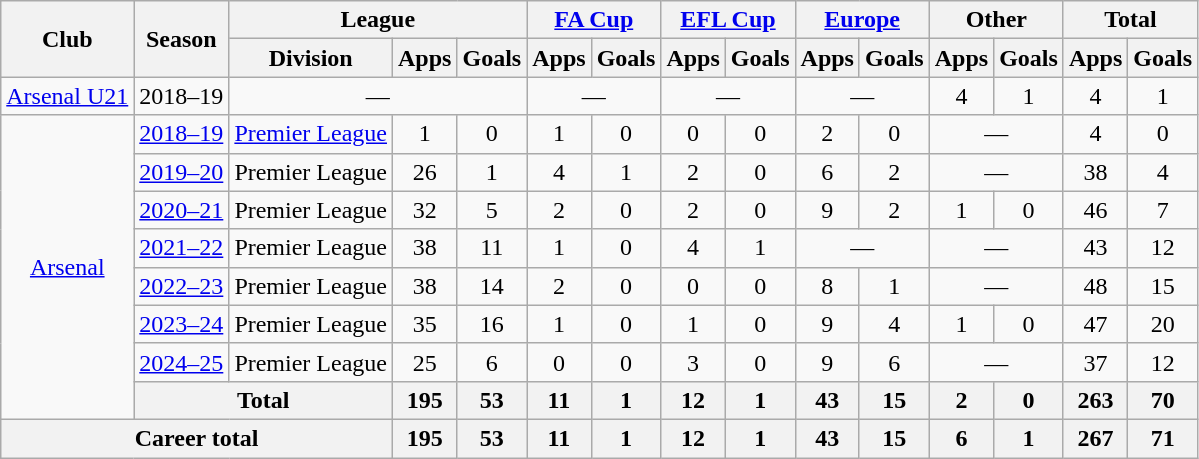<table class="wikitable" style="text-align: center;">
<tr>
<th rowspan="2">Club</th>
<th rowspan="2">Season</th>
<th colspan="3">League</th>
<th colspan="2"><a href='#'>FA Cup</a></th>
<th colspan="2"><a href='#'>EFL Cup</a></th>
<th colspan="2"><a href='#'>Europe</a></th>
<th colspan="2">Other</th>
<th colspan="2">Total</th>
</tr>
<tr>
<th>Division</th>
<th>Apps</th>
<th>Goals</th>
<th>Apps</th>
<th>Goals</th>
<th>Apps</th>
<th>Goals</th>
<th>Apps</th>
<th>Goals</th>
<th>Apps</th>
<th>Goals</th>
<th>Apps</th>
<th>Goals</th>
</tr>
<tr>
<td><a href='#'>Arsenal U21</a></td>
<td>2018–19</td>
<td colspan="3">—</td>
<td colspan="2">—</td>
<td colspan="2">—</td>
<td colspan="2">—</td>
<td>4</td>
<td>1</td>
<td>4</td>
<td>1</td>
</tr>
<tr>
<td rowspan="8"><a href='#'>Arsenal</a></td>
<td><a href='#'>2018–19</a></td>
<td><a href='#'>Premier League</a></td>
<td>1</td>
<td>0</td>
<td>1</td>
<td>0</td>
<td>0</td>
<td>0</td>
<td>2</td>
<td>0</td>
<td colspan="2">—</td>
<td>4</td>
<td>0</td>
</tr>
<tr>
<td><a href='#'>2019–20</a></td>
<td>Premier League</td>
<td>26</td>
<td>1</td>
<td>4</td>
<td>1</td>
<td>2</td>
<td>0</td>
<td>6</td>
<td>2</td>
<td colspan="2">—</td>
<td>38</td>
<td>4</td>
</tr>
<tr>
<td><a href='#'>2020–21</a></td>
<td>Premier League</td>
<td>32</td>
<td>5</td>
<td>2</td>
<td>0</td>
<td>2</td>
<td>0</td>
<td>9</td>
<td>2</td>
<td>1</td>
<td>0</td>
<td>46</td>
<td>7</td>
</tr>
<tr>
<td><a href='#'>2021–22</a></td>
<td>Premier League</td>
<td>38</td>
<td>11</td>
<td>1</td>
<td>0</td>
<td>4</td>
<td>1</td>
<td colspan="2">—</td>
<td colspan="2">—</td>
<td>43</td>
<td>12</td>
</tr>
<tr>
<td><a href='#'>2022–23</a></td>
<td>Premier League</td>
<td>38</td>
<td>14</td>
<td>2</td>
<td>0</td>
<td>0</td>
<td>0</td>
<td>8</td>
<td>1</td>
<td colspan="2">—</td>
<td>48</td>
<td>15</td>
</tr>
<tr>
<td><a href='#'>2023–24</a></td>
<td>Premier League</td>
<td>35</td>
<td>16</td>
<td>1</td>
<td>0</td>
<td>1</td>
<td>0</td>
<td>9</td>
<td>4</td>
<td>1</td>
<td>0</td>
<td>47</td>
<td>20</td>
</tr>
<tr>
<td><a href='#'>2024–25</a></td>
<td>Premier League</td>
<td>25</td>
<td>6</td>
<td>0</td>
<td>0</td>
<td>3</td>
<td>0</td>
<td>9</td>
<td>6</td>
<td colspan="2">—</td>
<td>37</td>
<td>12</td>
</tr>
<tr>
<th colspan="2">Total</th>
<th>195</th>
<th>53</th>
<th>11</th>
<th>1</th>
<th>12</th>
<th>1</th>
<th>43</th>
<th>15</th>
<th>2</th>
<th>0</th>
<th>263</th>
<th>70</th>
</tr>
<tr>
<th colspan="3">Career total</th>
<th>195</th>
<th>53</th>
<th>11</th>
<th>1</th>
<th>12</th>
<th>1</th>
<th>43</th>
<th>15</th>
<th>6</th>
<th>1</th>
<th>267</th>
<th>71</th>
</tr>
</table>
